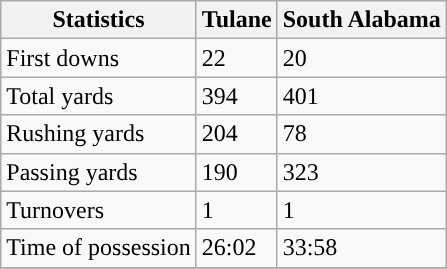<table class="wikitable">
<tr>
<th>Statistics</th>
<th>Tulane</th>
<th>South Alabama</th>
</tr>
<tr>
<td>First downs</td>
<td>22</td>
<td>20</td>
</tr>
<tr>
<td>Total yards</td>
<td>394</td>
<td>401</td>
</tr>
<tr>
<td>Rushing yards</td>
<td>204</td>
<td>78</td>
</tr>
<tr>
<td>Passing yards</td>
<td>190</td>
<td>323</td>
</tr>
<tr>
<td>Turnovers</td>
<td>1</td>
<td>1</td>
</tr>
<tr>
<td>Time of possession</td>
<td>26:02</td>
<td>33:58</td>
</tr>
<tr>
</tr>
</table>
